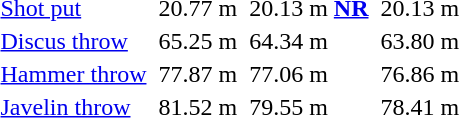<table>
<tr>
<td><a href='#'>Shot put</a></td>
<td></td>
<td>20.77 m</td>
<td></td>
<td>20.13 m <strong><a href='#'>NR</a></strong></td>
<td></td>
<td>20.13  m</td>
</tr>
<tr>
<td><a href='#'>Discus throw</a></td>
<td></td>
<td>65.25 m</td>
<td></td>
<td>64.34 m</td>
<td></td>
<td>63.80 m</td>
</tr>
<tr>
<td><a href='#'>Hammer throw</a></td>
<td></td>
<td>77.87 m</td>
<td></td>
<td>77.06 m</td>
<td></td>
<td>76.86  m</td>
</tr>
<tr>
<td><a href='#'>Javelin throw</a></td>
<td></td>
<td>81.52 m</td>
<td></td>
<td>79.55 m</td>
<td></td>
<td>78.41  m</td>
</tr>
<tr>
<th colspan=7></th>
</tr>
</table>
